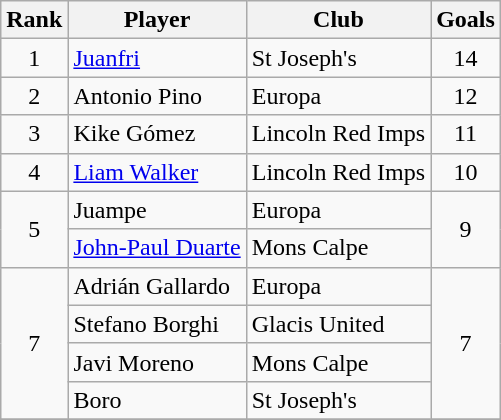<table class="wikitable" style="text-align:center">
<tr>
<th>Rank</th>
<th>Player</th>
<th>Club</th>
<th>Goals</th>
</tr>
<tr>
<td rowspan=1>1</td>
<td align="left"> <a href='#'>Juanfri</a></td>
<td align="left">St Joseph's</td>
<td rowspan=1>14</td>
</tr>
<tr>
<td rowspan=1>2</td>
<td align="left"> Antonio Pino</td>
<td align="left">Europa</td>
<td rowspan=1>12</td>
</tr>
<tr>
<td>3</td>
<td align="left"> Kike Gómez</td>
<td align="left">Lincoln Red Imps</td>
<td>11</td>
</tr>
<tr>
<td rowspan=1>4</td>
<td align="left"> <a href='#'>Liam Walker</a></td>
<td align="left">Lincoln Red Imps</td>
<td rowspan=1>10</td>
</tr>
<tr>
<td rowspan=2>5</td>
<td align="left"> Juampe</td>
<td align="left">Europa</td>
<td rowspan=2>9</td>
</tr>
<tr>
<td align="left"> <a href='#'>John-Paul Duarte</a></td>
<td align="left">Mons Calpe</td>
</tr>
<tr>
<td rowspan=4>7</td>
<td align="left"> Adrián Gallardo</td>
<td align="left">Europa</td>
<td rowspan=4>7</td>
</tr>
<tr>
<td align="left"> Stefano Borghi</td>
<td align="left">Glacis United</td>
</tr>
<tr>
<td align="left"> Javi Moreno</td>
<td align="left">Mons Calpe</td>
</tr>
<tr>
<td align="left"> Boro</td>
<td align="left">St Joseph's</td>
</tr>
<tr>
</tr>
</table>
